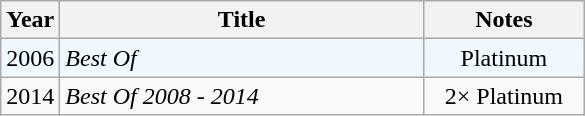<table class="wikitable">
<tr>
<th width="25">Year</th>
<th width="235">Title</th>
<th width="100">Notes</th>
</tr>
<tr bgcolor="#F0F8FF">
<td>2006</td>
<td><em>Best Of</em></td>
<td align="center">Platinum</td>
</tr>
<tr>
<td>2014</td>
<td><em>Best Of 2008 - 2014</em></td>
<td align="center">2× Platinum</td>
</tr>
</table>
